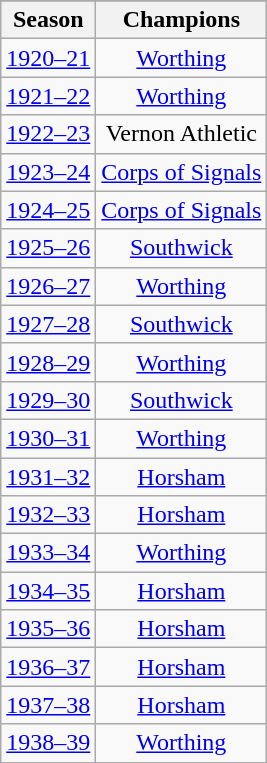<table class="wikitable" style="text-align: center">
<tr>
</tr>
<tr>
<th>Season</th>
<th>Champions</th>
</tr>
<tr>
<td><a href='#'>1920–21</a></td>
<td><a href='#'>Worthing</a></td>
</tr>
<tr>
<td><a href='#'>1921–22</a></td>
<td><a href='#'>Worthing</a></td>
</tr>
<tr>
<td><a href='#'>1922–23</a></td>
<td>Vernon Athletic</td>
</tr>
<tr>
<td><a href='#'>1923–24</a></td>
<td><a href='#'>Corps of Signals</a></td>
</tr>
<tr>
<td><a href='#'>1924–25</a></td>
<td><a href='#'>Corps of Signals</a></td>
</tr>
<tr>
<td><a href='#'>1925–26</a></td>
<td><a href='#'>Southwick</a></td>
</tr>
<tr>
<td><a href='#'>1926–27</a></td>
<td><a href='#'>Worthing</a></td>
</tr>
<tr>
<td><a href='#'>1927–28</a></td>
<td><a href='#'>Southwick</a></td>
</tr>
<tr>
<td><a href='#'>1928–29</a></td>
<td><a href='#'>Worthing</a></td>
</tr>
<tr>
<td><a href='#'>1929–30</a></td>
<td><a href='#'>Southwick</a></td>
</tr>
<tr>
<td><a href='#'>1930–31</a></td>
<td><a href='#'>Worthing</a></td>
</tr>
<tr>
<td><a href='#'>1931–32</a></td>
<td><a href='#'>Horsham</a></td>
</tr>
<tr>
<td><a href='#'>1932–33</a></td>
<td><a href='#'>Horsham</a></td>
</tr>
<tr>
<td><a href='#'>1933–34</a></td>
<td><a href='#'>Worthing</a></td>
</tr>
<tr>
<td><a href='#'>1934–35</a></td>
<td><a href='#'>Horsham</a></td>
</tr>
<tr>
<td><a href='#'>1935–36</a></td>
<td><a href='#'>Horsham</a></td>
</tr>
<tr>
<td><a href='#'>1936–37</a></td>
<td><a href='#'>Horsham</a></td>
</tr>
<tr>
<td><a href='#'>1937–38</a></td>
<td><a href='#'>Horsham</a></td>
</tr>
<tr>
<td><a href='#'>1938–39</a></td>
<td><a href='#'>Worthing</a></td>
</tr>
<tr>
</tr>
</table>
